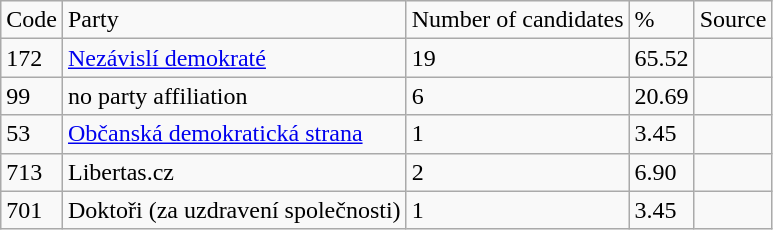<table class="wikitable">
<tr>
<td>Code</td>
<td>Party</td>
<td>Number of candidates</td>
<td>%</td>
<td>Source</td>
</tr>
<tr>
<td>172</td>
<td><a href='#'>Nezávislí demokraté</a></td>
<td>19</td>
<td>65.52</td>
<td></td>
</tr>
<tr>
<td>99</td>
<td>no party affiliation</td>
<td>6</td>
<td>20.69</td>
<td></td>
</tr>
<tr>
<td>53</td>
<td><a href='#'>Občanská demokratická strana</a></td>
<td>1</td>
<td>3.45</td>
<td></td>
</tr>
<tr>
<td>713</td>
<td>Libertas.cz</td>
<td>2</td>
<td>6.90</td>
<td></td>
</tr>
<tr>
<td>701</td>
<td>Doktoři (za uzdravení společnosti)</td>
<td>1</td>
<td>3.45</td>
<td></td>
</tr>
</table>
